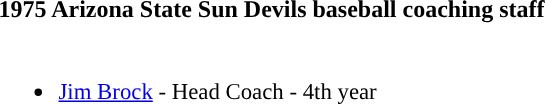<table class="toccolours">
<tr>
<th colspan=9>1975 Arizona State Sun Devils baseball coaching staff</th>
</tr>
<tr>
<td style="text-align: left; font-size: 95%;" valign="top"><br><ul><li><a href='#'>Jim Brock</a> - Head Coach - 4th year</li></ul></td>
</tr>
</table>
